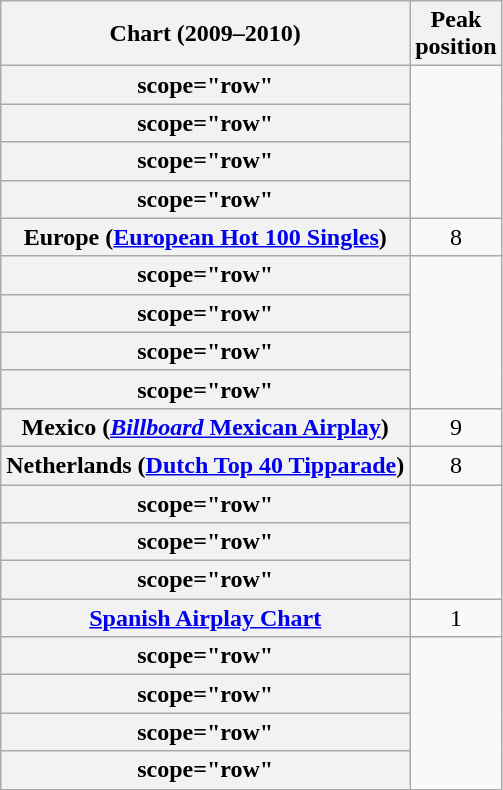<table class="wikitable plainrowheaders sortable" style="text-align:center">
<tr>
<th scope="col">Chart (2009–2010)</th>
<th scope="col">Peak<br>position</th>
</tr>
<tr>
<th>scope="row"</th>
</tr>
<tr>
<th>scope="row"</th>
</tr>
<tr>
<th>scope="row"</th>
</tr>
<tr>
<th>scope="row"</th>
</tr>
<tr>
<th scope="row">Europe (<a href='#'>European Hot 100 Singles</a>)</th>
<td>8</td>
</tr>
<tr>
<th>scope="row"</th>
</tr>
<tr>
<th>scope="row"</th>
</tr>
<tr>
<th>scope="row"</th>
</tr>
<tr>
<th>scope="row"</th>
</tr>
<tr>
<th scope="row">Mexico (<a href='#'><em>Billboard</em> Mexican Airplay</a>)</th>
<td>9</td>
</tr>
<tr>
<th scope="row">Netherlands (<a href='#'>Dutch Top 40 Tipparade</a>)</th>
<td>8</td>
</tr>
<tr>
<th>scope="row"</th>
</tr>
<tr>
<th>scope="row"</th>
</tr>
<tr>
<th>scope="row"</th>
</tr>
<tr>
<th scope="row"><a href='#'>Spanish Airplay Chart</a></th>
<td>1</td>
</tr>
<tr>
<th>scope="row"</th>
</tr>
<tr>
<th>scope="row"</th>
</tr>
<tr>
<th>scope="row"</th>
</tr>
<tr>
<th>scope="row"</th>
</tr>
</table>
